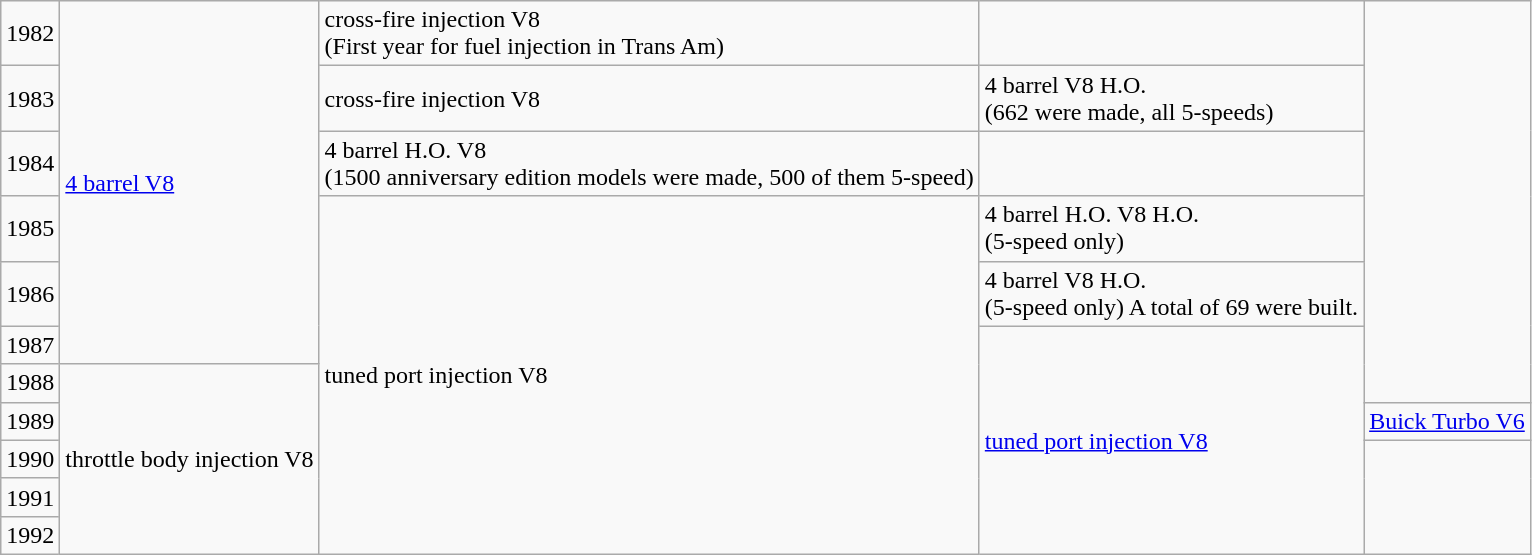<table class="wikitable" style="font-size||95%;">
<tr>
<td>1982</td>
<td rowspan="6"><a href='#'> 4 barrel V8</a></td>
<td> cross-fire injection V8<br>(First year for fuel injection in Trans Am)</td>
<td></td>
</tr>
<tr>
<td>1983</td>
<td> cross-fire injection V8</td>
<td> 4 barrel V8 H.O.<br>(662 were made, all 5-speeds)</td>
</tr>
<tr>
<td>1984</td>
<td> 4 barrel H.O. V8<br>(1500 anniversary edition models were made, 500 of them 5-speed)</td>
<td></td>
</tr>
<tr>
<td>1985</td>
<td rowspan="8"> tuned port injection V8</td>
<td> 4 barrel H.O. V8 H.O.<br>(5-speed only)</td>
</tr>
<tr>
<td>1986</td>
<td> 4 barrel V8 H.O.<br>(5-speed only) A total of 69 were built.</td>
</tr>
<tr>
<td>1987</td>
<td rowspan="6"><a href='#'> tuned port injection V8</a></td>
</tr>
<tr>
<td>1988</td>
<td rowspan="5"> throttle body injection V8</td>
</tr>
<tr>
<td>1989</td>
<td><a href='#'> Buick Turbo V6</a></td>
</tr>
<tr>
<td>1990</td>
</tr>
<tr>
<td>1991</td>
</tr>
<tr>
<td>1992</td>
</tr>
</table>
